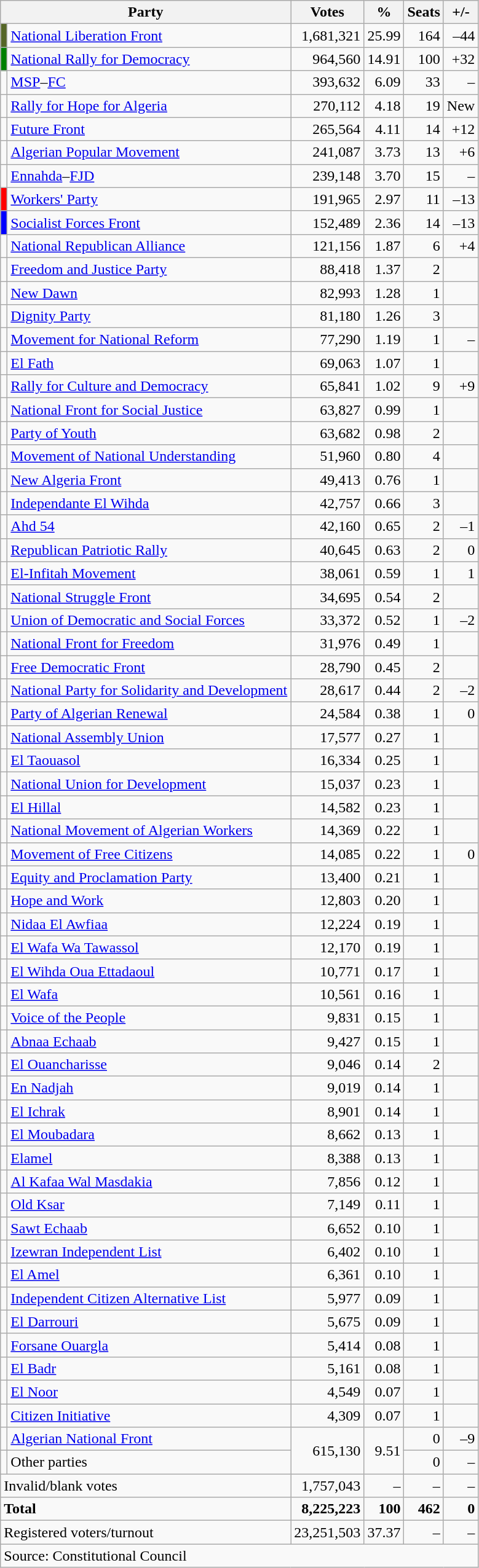<table class=wikitable style=text-align:right>
<tr>
<th colspan=2>Party</th>
<th>Votes</th>
<th>%</th>
<th>Seats</th>
<th>+/-</th>
</tr>
<tr>
<td bgcolor=#556627></td>
<td align=left><a href='#'>National Liberation Front</a></td>
<td>1,681,321</td>
<td>25.99</td>
<td>164</td>
<td>–44</td>
</tr>
<tr>
<td bgcolor=green></td>
<td align=left><a href='#'>National Rally for Democracy</a></td>
<td>964,560</td>
<td>14.91</td>
<td>100</td>
<td>+32</td>
</tr>
<tr>
<td></td>
<td align=left><a href='#'>MSP</a>–<a href='#'>FC</a></td>
<td>393,632</td>
<td>6.09</td>
<td>33</td>
<td>–</td>
</tr>
<tr>
<td></td>
<td align=left><a href='#'>Rally for Hope for Algeria</a></td>
<td>270,112</td>
<td>4.18</td>
<td>19</td>
<td>New</td>
</tr>
<tr>
<td></td>
<td align=left><a href='#'>Future Front</a></td>
<td>265,564</td>
<td>4.11</td>
<td>14</td>
<td>+12</td>
</tr>
<tr>
<td></td>
<td align=left><a href='#'>Algerian Popular Movement</a></td>
<td>241,087</td>
<td>3.73</td>
<td>13</td>
<td>+6</td>
</tr>
<tr>
<td></td>
<td align=left><a href='#'>Ennahda</a>–<a href='#'>FJD</a></td>
<td>239,148</td>
<td>3.70</td>
<td>15</td>
<td>–</td>
</tr>
<tr>
<td bgcolor="red"></td>
<td align=left><a href='#'>Workers' Party</a></td>
<td>191,965</td>
<td>2.97</td>
<td>11</td>
<td>–13</td>
</tr>
<tr>
<td bgcolor="blue"></td>
<td align=left><a href='#'>Socialist Forces Front</a></td>
<td>152,489</td>
<td>2.36</td>
<td>14</td>
<td>–13</td>
</tr>
<tr>
<td></td>
<td align=left><a href='#'>National Republican Alliance</a></td>
<td>121,156</td>
<td>1.87</td>
<td>6</td>
<td>+4</td>
</tr>
<tr>
<td></td>
<td align=left><a href='#'>Freedom and Justice Party</a></td>
<td>88,418</td>
<td>1.37</td>
<td>2</td>
<td></td>
</tr>
<tr>
<td></td>
<td align=left><a href='#'>New Dawn</a></td>
<td>82,993</td>
<td>1.28</td>
<td>1</td>
<td></td>
</tr>
<tr>
<td></td>
<td align=left><a href='#'>Dignity Party</a></td>
<td>81,180</td>
<td>1.26</td>
<td>3</td>
<td></td>
</tr>
<tr>
<td></td>
<td align=left><a href='#'>Movement for National Reform</a></td>
<td>77,290</td>
<td>1.19</td>
<td>1</td>
<td>–</td>
</tr>
<tr>
<td></td>
<td align=left><a href='#'>El Fath</a></td>
<td>69,063</td>
<td>1.07</td>
<td>1</td>
<td></td>
</tr>
<tr>
<td></td>
<td align=left><a href='#'>Rally for Culture and Democracy</a></td>
<td>65,841</td>
<td>1.02</td>
<td>9</td>
<td>+9</td>
</tr>
<tr>
<td></td>
<td align=left><a href='#'>National Front for Social Justice</a></td>
<td>63,827</td>
<td>0.99</td>
<td>1</td>
<td></td>
</tr>
<tr>
<td></td>
<td align=left><a href='#'>Party of Youth</a></td>
<td>63,682</td>
<td>0.98</td>
<td>2</td>
<td></td>
</tr>
<tr>
<td></td>
<td align=left><a href='#'>Movement of National Understanding</a></td>
<td>51,960</td>
<td>0.80</td>
<td>4</td>
<td></td>
</tr>
<tr>
<td></td>
<td align=left><a href='#'>New Algeria Front</a></td>
<td>49,413</td>
<td>0.76</td>
<td>1</td>
<td></td>
</tr>
<tr>
<td></td>
<td align=left><a href='#'>Independante El Wihda</a></td>
<td>42,757</td>
<td>0.66</td>
<td>3</td>
<td></td>
</tr>
<tr>
<td></td>
<td align=left><a href='#'>Ahd 54</a></td>
<td>42,160</td>
<td>0.65</td>
<td>2</td>
<td>–1</td>
</tr>
<tr>
<td></td>
<td align=left><a href='#'>Republican Patriotic Rally</a></td>
<td>40,645</td>
<td>0.63</td>
<td>2</td>
<td>0</td>
</tr>
<tr>
<td></td>
<td align=left><a href='#'>El-Infitah Movement</a></td>
<td>38,061</td>
<td>0.59</td>
<td>1</td>
<td>1</td>
</tr>
<tr>
<td></td>
<td align=left><a href='#'>National Struggle Front</a></td>
<td>34,695</td>
<td>0.54</td>
<td>2</td>
<td></td>
</tr>
<tr>
<td></td>
<td align=left><a href='#'>Union of Democratic and Social Forces</a></td>
<td>33,372</td>
<td>0.52</td>
<td>1</td>
<td>–2</td>
</tr>
<tr>
<td></td>
<td align=left><a href='#'>National Front for Freedom</a></td>
<td>31,976</td>
<td>0.49</td>
<td>1</td>
<td></td>
</tr>
<tr>
<td></td>
<td align=left><a href='#'>Free Democratic Front</a></td>
<td>28,790</td>
<td>0.45</td>
<td>2</td>
<td></td>
</tr>
<tr>
<td></td>
<td align=left><a href='#'>National Party for Solidarity and Development</a></td>
<td>28,617</td>
<td>0.44</td>
<td>2</td>
<td>–2</td>
</tr>
<tr>
<td></td>
<td align=left><a href='#'>Party of Algerian Renewal</a></td>
<td>24,584</td>
<td>0.38</td>
<td>1</td>
<td>0</td>
</tr>
<tr>
<td></td>
<td align=left><a href='#'>National Assembly Union</a></td>
<td>17,577</td>
<td>0.27</td>
<td>1</td>
<td></td>
</tr>
<tr>
<td></td>
<td align=left><a href='#'>El Taouasol</a></td>
<td>16,334</td>
<td>0.25</td>
<td>1</td>
<td></td>
</tr>
<tr>
<td></td>
<td align=left><a href='#'>National Union for Development</a></td>
<td>15,037</td>
<td>0.23</td>
<td>1</td>
<td></td>
</tr>
<tr>
<td></td>
<td align=left><a href='#'>El Hillal</a></td>
<td>14,582</td>
<td>0.23</td>
<td>1</td>
<td></td>
</tr>
<tr>
<td></td>
<td align=left><a href='#'>National Movement of Algerian Workers</a></td>
<td>14,369</td>
<td>0.22</td>
<td>1</td>
<td></td>
</tr>
<tr>
<td></td>
<td align=left><a href='#'>Movement of Free Citizens</a></td>
<td>14,085</td>
<td>0.22</td>
<td>1</td>
<td>0</td>
</tr>
<tr>
<td></td>
<td align=left><a href='#'>Equity and Proclamation Party</a></td>
<td>13,400</td>
<td>0.21</td>
<td>1</td>
<td></td>
</tr>
<tr>
<td></td>
<td align=left><a href='#'>Hope and Work</a></td>
<td>12,803</td>
<td>0.20</td>
<td>1</td>
<td></td>
</tr>
<tr>
<td></td>
<td align=left><a href='#'>Nidaa El Awfiaa</a></td>
<td>12,224</td>
<td>0.19</td>
<td>1</td>
<td></td>
</tr>
<tr>
<td></td>
<td align=left><a href='#'>El Wafa Wa Tawassol</a></td>
<td>12,170</td>
<td>0.19</td>
<td>1</td>
<td></td>
</tr>
<tr>
<td></td>
<td align=left><a href='#'>El Wihda Oua Ettadaoul</a></td>
<td>10,771</td>
<td>0.17</td>
<td>1</td>
<td></td>
</tr>
<tr>
<td></td>
<td align=left><a href='#'>El Wafa</a></td>
<td>10,561</td>
<td>0.16</td>
<td>1</td>
<td></td>
</tr>
<tr>
<td></td>
<td align=left><a href='#'>Voice of the People</a></td>
<td>9,831</td>
<td>0.15</td>
<td>1</td>
<td></td>
</tr>
<tr>
<td></td>
<td align=left><a href='#'>Abnaa Echaab</a></td>
<td>9,427</td>
<td>0.15</td>
<td>1</td>
<td></td>
</tr>
<tr>
<td></td>
<td align=left><a href='#'>El Ouancharisse</a></td>
<td>9,046</td>
<td>0.14</td>
<td>2</td>
<td></td>
</tr>
<tr>
<td></td>
<td align=left><a href='#'>En Nadjah</a></td>
<td>9,019</td>
<td>0.14</td>
<td>1</td>
<td></td>
</tr>
<tr>
<td></td>
<td align=left><a href='#'>El Ichrak</a></td>
<td>8,901</td>
<td>0.14</td>
<td>1</td>
<td></td>
</tr>
<tr>
<td></td>
<td align=left><a href='#'>El Moubadara</a></td>
<td>8,662</td>
<td>0.13</td>
<td>1</td>
<td></td>
</tr>
<tr>
<td></td>
<td align=left><a href='#'>Elamel</a></td>
<td>8,388</td>
<td>0.13</td>
<td>1</td>
<td></td>
</tr>
<tr>
<td></td>
<td align=left><a href='#'>Al Kafaa Wal Masdakia</a></td>
<td>7,856</td>
<td>0.12</td>
<td>1</td>
<td></td>
</tr>
<tr>
<td></td>
<td align=left><a href='#'>Old Ksar</a></td>
<td>7,149</td>
<td>0.11</td>
<td>1</td>
<td></td>
</tr>
<tr>
<td></td>
<td align=left><a href='#'>Sawt Echaab</a></td>
<td>6,652</td>
<td>0.10</td>
<td>1</td>
<td></td>
</tr>
<tr>
<td></td>
<td align=left><a href='#'>Izewran Independent List</a></td>
<td>6,402</td>
<td>0.10</td>
<td>1</td>
<td></td>
</tr>
<tr>
<td></td>
<td align=left><a href='#'>El Amel</a></td>
<td>6,361</td>
<td>0.10</td>
<td>1</td>
<td></td>
</tr>
<tr>
<td></td>
<td align=left><a href='#'>Independent Citizen Alternative List</a></td>
<td>5,977</td>
<td>0.09</td>
<td>1</td>
<td></td>
</tr>
<tr>
<td></td>
<td align=left><a href='#'>El Darrouri</a></td>
<td>5,675</td>
<td>0.09</td>
<td>1</td>
<td></td>
</tr>
<tr>
<td></td>
<td align=left><a href='#'>Forsane Ouargla</a></td>
<td>5,414</td>
<td>0.08</td>
<td>1</td>
<td></td>
</tr>
<tr>
<td></td>
<td align=left><a href='#'>El Badr</a></td>
<td>5,161</td>
<td>0.08</td>
<td>1</td>
<td></td>
</tr>
<tr>
<td></td>
<td align=left><a href='#'>El Noor</a></td>
<td>4,549</td>
<td>0.07</td>
<td>1</td>
<td></td>
</tr>
<tr>
<td></td>
<td align=left><a href='#'>Citizen Initiative</a></td>
<td>4,309</td>
<td>0.07</td>
<td>1</td>
<td></td>
</tr>
<tr>
<td></td>
<td align=left><a href='#'>Algerian National Front</a></td>
<td rowspan=2>615,130</td>
<td rowspan=2>9.51</td>
<td>0</td>
<td>–9</td>
</tr>
<tr>
<td></td>
<td align=left>Other parties</td>
<td>0</td>
<td>–</td>
</tr>
<tr>
<td align=left colspan=2>Invalid/blank votes</td>
<td>1,757,043</td>
<td>–</td>
<td>–</td>
<td>–</td>
</tr>
<tr>
<td align=left colspan=2><strong>Total</strong></td>
<td><strong>8,225,223</strong></td>
<td><strong>100</strong></td>
<td><strong>462</strong></td>
<td><strong>0</strong></td>
</tr>
<tr>
<td align=left colspan=2>Registered voters/turnout</td>
<td>23,251,503</td>
<td>37.37</td>
<td>–</td>
<td>–</td>
</tr>
<tr>
<td align=left colspan=6>Source: Constitutional Council</td>
</tr>
</table>
